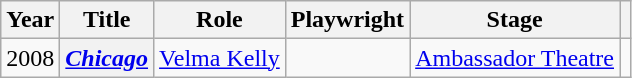<table class="wikitable sortable plainrowheaders">
<tr>
<th scope="col">Year</th>
<th scope="col">Title</th>
<th scope="col">Role</th>
<th scope="col">Playwright</th>
<th scope="col">Stage</th>
<th scope="col" class="unsortable"></th>
</tr>
<tr>
<td>2008</td>
<th scope="row"><em><a href='#'>Chicago</a></em></th>
<td><a href='#'>Velma Kelly</a></td>
<td></td>
<td><a href='#'>Ambassador Theatre</a></td>
<td style="text-align: center;"></td>
</tr>
</table>
